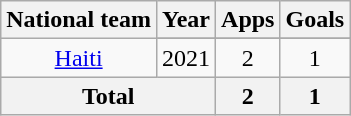<table class="wikitable" style="text-align:center">
<tr>
<th>National team</th>
<th>Year</th>
<th>Apps</th>
<th>Goals</th>
</tr>
<tr>
<td rowspan=2><a href='#'>Haiti</a></td>
</tr>
<tr>
<td>2021</td>
<td>2</td>
<td>1</td>
</tr>
<tr>
<th colspan="2">Total</th>
<th>2</th>
<th>1</th>
</tr>
</table>
